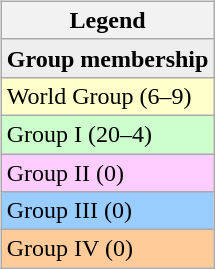<table>
<tr>
<td><br><table class="wikitable">
<tr>
<th>Legend</th>
</tr>
<tr style="background:#eee;">
<td><strong>Group membership</strong></td>
</tr>
<tr style="background:#ffc;">
<td>World Group (6–9)</td>
</tr>
<tr style="background:#cfc;">
<td>Group I (20–4)</td>
</tr>
<tr style="background:#fcf;">
<td>Group II (0)</td>
</tr>
<tr style="background:#9cf;">
<td>Group III (0)</td>
</tr>
<tr style="background:#fc9;">
<td>Group IV (0)</td>
</tr>
</table>
</td>
</tr>
</table>
